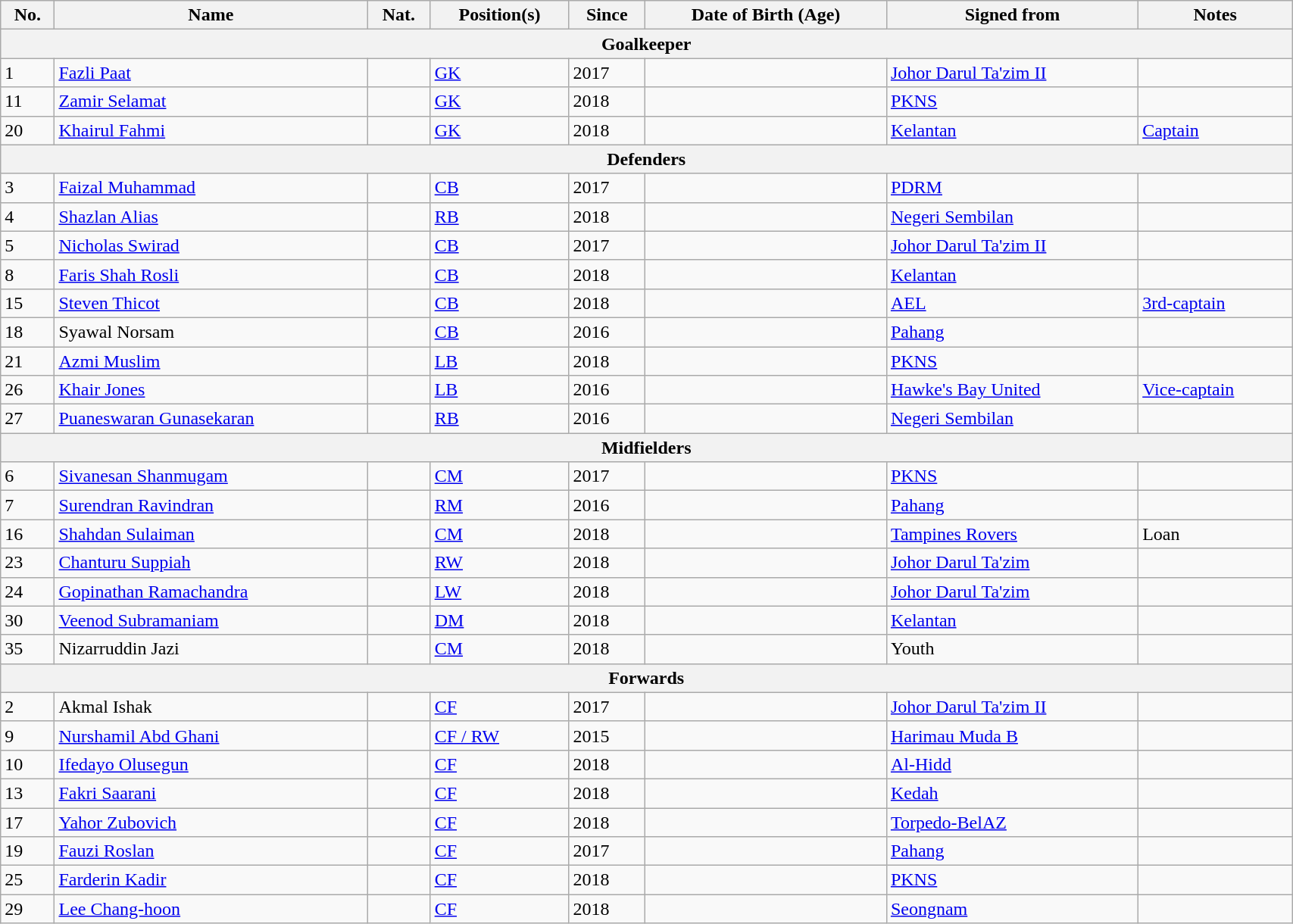<table class="wikitable sortable" font-size:80%" width=90%>
<tr>
<th>No.</th>
<th>Name</th>
<th>Nat.</th>
<th>Position(s)</th>
<th>Since</th>
<th>Date of Birth (Age)</th>
<th>Signed from</th>
<th>Notes</th>
</tr>
<tr>
<th colspan="11" text-align:center;">Goalkeeper</th>
</tr>
<tr>
<td>1</td>
<td><a href='#'>Fazli Paat</a></td>
<td></td>
<td><a href='#'>GK</a></td>
<td>2017</td>
<td></td>
<td> <a href='#'>Johor Darul Ta'zim II</a></td>
<td></td>
</tr>
<tr>
<td>11</td>
<td><a href='#'>Zamir Selamat</a></td>
<td></td>
<td><a href='#'>GK</a></td>
<td>2018</td>
<td></td>
<td> <a href='#'>PKNS</a></td>
<td></td>
</tr>
<tr>
<td>20</td>
<td><a href='#'>Khairul Fahmi</a></td>
<td></td>
<td><a href='#'>GK</a></td>
<td>2018</td>
<td></td>
<td> <a href='#'>Kelantan</a></td>
<td><a href='#'>Captain</a></td>
</tr>
<tr>
<th colspan="11" text-align:center;">Defenders</th>
</tr>
<tr>
<td>3</td>
<td><a href='#'>Faizal Muhammad</a></td>
<td></td>
<td><a href='#'>CB</a></td>
<td>2017</td>
<td></td>
<td> <a href='#'>PDRM</a></td>
<td></td>
</tr>
<tr>
<td>4</td>
<td><a href='#'>Shazlan Alias</a></td>
<td></td>
<td><a href='#'>RB</a></td>
<td>2018</td>
<td></td>
<td> <a href='#'>Negeri Sembilan</a></td>
<td></td>
</tr>
<tr>
<td>5</td>
<td><a href='#'>Nicholas Swirad</a></td>
<td> </td>
<td><a href='#'>CB</a></td>
<td>2017</td>
<td></td>
<td> <a href='#'>Johor Darul Ta'zim II</a></td>
<td></td>
</tr>
<tr>
<td>8</td>
<td><a href='#'>Faris Shah Rosli</a></td>
<td></td>
<td><a href='#'>CB</a></td>
<td>2018</td>
<td></td>
<td> <a href='#'>Kelantan</a></td>
<td></td>
</tr>
<tr>
<td>15</td>
<td><a href='#'>Steven Thicot</a></td>
<td></td>
<td><a href='#'>CB</a></td>
<td>2018</td>
<td></td>
<td> <a href='#'>AEL</a></td>
<td><a href='#'>3rd-captain</a></td>
</tr>
<tr>
<td>18</td>
<td>Syawal Norsam</td>
<td></td>
<td><a href='#'>CB</a></td>
<td>2016</td>
<td></td>
<td> <a href='#'>Pahang</a></td>
<td></td>
</tr>
<tr>
<td>21</td>
<td><a href='#'>Azmi Muslim</a></td>
<td></td>
<td><a href='#'>LB</a></td>
<td>2018</td>
<td></td>
<td> <a href='#'>PKNS</a></td>
<td></td>
</tr>
<tr>
<td>26</td>
<td><a href='#'>Khair Jones</a></td>
<td> </td>
<td><a href='#'>LB</a></td>
<td>2016</td>
<td></td>
<td> <a href='#'>Hawke's Bay United</a></td>
<td><a href='#'>Vice-captain</a></td>
</tr>
<tr>
<td>27</td>
<td><a href='#'>Puaneswaran Gunasekaran</a></td>
<td></td>
<td><a href='#'>RB</a></td>
<td>2016</td>
<td></td>
<td> <a href='#'>Negeri Sembilan</a></td>
<td></td>
</tr>
<tr>
<th colspan="11" text-align:center;">Midfielders</th>
</tr>
<tr>
<td>6</td>
<td><a href='#'>Sivanesan Shanmugam</a></td>
<td></td>
<td><a href='#'>CM</a></td>
<td>2017</td>
<td></td>
<td> <a href='#'>PKNS</a></td>
<td></td>
</tr>
<tr>
<td>7</td>
<td><a href='#'>Surendran Ravindran</a></td>
<td></td>
<td><a href='#'>RM</a></td>
<td>2016</td>
<td></td>
<td> <a href='#'>Pahang</a></td>
<td></td>
</tr>
<tr>
<td>16</td>
<td><a href='#'>Shahdan Sulaiman</a></td>
<td></td>
<td><a href='#'>CM</a></td>
<td>2018</td>
<td></td>
<td> <a href='#'>Tampines Rovers</a></td>
<td>Loan</td>
</tr>
<tr>
<td>23</td>
<td><a href='#'>Chanturu Suppiah</a></td>
<td></td>
<td><a href='#'>RW</a></td>
<td>2018</td>
<td></td>
<td> <a href='#'>Johor Darul Ta'zim</a></td>
<td></td>
</tr>
<tr>
<td>24</td>
<td><a href='#'>Gopinathan Ramachandra</a></td>
<td></td>
<td><a href='#'>LW</a></td>
<td>2018</td>
<td></td>
<td> <a href='#'>Johor Darul Ta'zim</a></td>
<td></td>
</tr>
<tr>
<td>30</td>
<td><a href='#'>Veenod Subramaniam</a></td>
<td></td>
<td><a href='#'>DM</a></td>
<td>2018</td>
<td></td>
<td> <a href='#'>Kelantan</a></td>
<td></td>
</tr>
<tr>
<td>35</td>
<td>Nizarruddin Jazi</td>
<td></td>
<td><a href='#'>CM</a></td>
<td>2018</td>
<td></td>
<td>Youth</td>
<td></td>
</tr>
<tr>
<th colspan="11" text-align:center;">Forwards</th>
</tr>
<tr>
<td>2</td>
<td>Akmal Ishak</td>
<td></td>
<td><a href='#'>CF</a></td>
<td>2017</td>
<td></td>
<td> <a href='#'>Johor Darul Ta'zim II</a></td>
<td></td>
</tr>
<tr>
<td>9</td>
<td><a href='#'>Nurshamil Abd Ghani</a></td>
<td></td>
<td><a href='#'>CF / RW</a></td>
<td>2015</td>
<td></td>
<td> <a href='#'>Harimau Muda B</a></td>
<td></td>
</tr>
<tr>
<td>10</td>
<td><a href='#'>Ifedayo Olusegun</a></td>
<td></td>
<td><a href='#'>CF</a></td>
<td>2018</td>
<td></td>
<td> <a href='#'>Al-Hidd</a></td>
<td></td>
</tr>
<tr>
<td>13</td>
<td><a href='#'>Fakri Saarani</a></td>
<td></td>
<td><a href='#'>CF</a></td>
<td>2018</td>
<td></td>
<td> <a href='#'>Kedah</a></td>
<td></td>
</tr>
<tr>
<td>17</td>
<td><a href='#'>Yahor Zubovich</a></td>
<td></td>
<td><a href='#'>CF</a></td>
<td>2018</td>
<td></td>
<td> <a href='#'>Torpedo-BelAZ</a></td>
<td></td>
</tr>
<tr>
<td>19</td>
<td><a href='#'>Fauzi Roslan</a></td>
<td></td>
<td><a href='#'>CF</a></td>
<td>2017</td>
<td></td>
<td> <a href='#'>Pahang</a></td>
<td></td>
</tr>
<tr>
<td>25</td>
<td><a href='#'>Farderin Kadir</a></td>
<td></td>
<td><a href='#'>CF</a></td>
<td>2018</td>
<td></td>
<td> <a href='#'>PKNS</a></td>
<td></td>
</tr>
<tr>
<td>29</td>
<td><a href='#'>Lee Chang-hoon</a></td>
<td></td>
<td><a href='#'>CF</a></td>
<td>2018</td>
<td></td>
<td> <a href='#'>Seongnam</a></td>
<td></td>
</tr>
</table>
